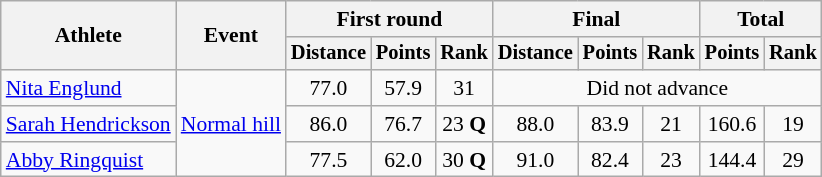<table class=wikitable style=font-size:90%;text-align:center>
<tr>
<th rowspan=2>Athlete</th>
<th rowspan=2>Event</th>
<th colspan=3>First round</th>
<th colspan=3>Final</th>
<th colspan=2>Total</th>
</tr>
<tr style=font-size:95%>
<th>Distance</th>
<th>Points</th>
<th>Rank</th>
<th>Distance</th>
<th>Points</th>
<th>Rank</th>
<th>Points</th>
<th>Rank</th>
</tr>
<tr>
<td align=left><a href='#'>Nita Englund</a></td>
<td style="text-align:left;" rowspan="3"><a href='#'>Normal hill</a></td>
<td>77.0</td>
<td>57.9</td>
<td>31</td>
<td colspan=5>Did not advance</td>
</tr>
<tr>
<td align=left><a href='#'>Sarah Hendrickson</a></td>
<td>86.0</td>
<td>76.7</td>
<td>23 <strong>Q</strong></td>
<td>88.0</td>
<td>83.9</td>
<td>21</td>
<td>160.6</td>
<td>19</td>
</tr>
<tr>
<td align=left><a href='#'>Abby Ringquist</a></td>
<td>77.5</td>
<td>62.0</td>
<td>30 <strong>Q</strong></td>
<td>91.0</td>
<td>82.4</td>
<td>23</td>
<td>144.4</td>
<td>29</td>
</tr>
</table>
